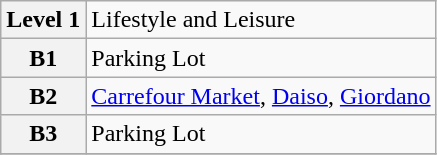<table class="wikitable">
<tr>
<th>Level 1</th>
<td>Lifestyle and Leisure</td>
</tr>
<tr>
<th>B1</th>
<td>Parking Lot</td>
</tr>
<tr>
<th>B2</th>
<td><a href='#'>Carrefour Market</a>, <a href='#'>Daiso</a>, <a href='#'>Giordano</a></td>
</tr>
<tr>
<th>B3</th>
<td>Parking Lot</td>
</tr>
<tr>
</tr>
</table>
